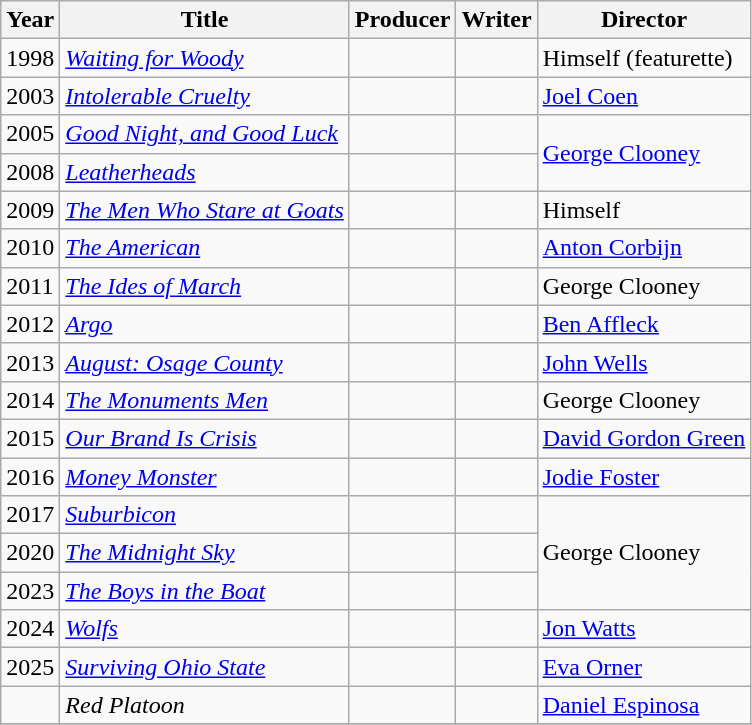<table class="wikitable">
<tr>
<th>Year</th>
<th>Title</th>
<th>Producer</th>
<th>Writer</th>
<th>Director</th>
</tr>
<tr>
<td>1998</td>
<td><em><a href='#'>Waiting for Woody</a></em></td>
<td></td>
<td></td>
<td>Himself (featurette)</td>
</tr>
<tr>
<td>2003</td>
<td><em><a href='#'>Intolerable Cruelty</a></em></td>
<td></td>
<td></td>
<td><a href='#'>Joel Coen</a></td>
</tr>
<tr>
<td>2005</td>
<td><em><a href='#'>Good Night, and Good Luck</a></em></td>
<td></td>
<td></td>
<td rowspan=2><a href='#'>George Clooney</a></td>
</tr>
<tr>
<td>2008</td>
<td><em><a href='#'>Leatherheads</a></em></td>
<td></td>
<td></td>
</tr>
<tr>
<td>2009</td>
<td><em><a href='#'>The Men Who Stare at Goats</a></em></td>
<td></td>
<td></td>
<td>Himself</td>
</tr>
<tr>
<td>2010</td>
<td><em><a href='#'>The American</a></em></td>
<td></td>
<td></td>
<td><a href='#'>Anton Corbijn</a></td>
</tr>
<tr>
<td>2011</td>
<td><em><a href='#'>The Ides of March</a></em></td>
<td></td>
<td></td>
<td>George Clooney</td>
</tr>
<tr>
<td>2012</td>
<td><em><a href='#'>Argo</a></em></td>
<td></td>
<td></td>
<td><a href='#'>Ben Affleck</a></td>
</tr>
<tr>
<td>2013</td>
<td><em><a href='#'>August: Osage County</a></em></td>
<td></td>
<td></td>
<td><a href='#'>John Wells</a></td>
</tr>
<tr>
<td>2014</td>
<td><em><a href='#'>The Monuments Men</a></em></td>
<td></td>
<td></td>
<td>George Clooney</td>
</tr>
<tr>
<td>2015</td>
<td><em><a href='#'>Our Brand Is Crisis</a></em></td>
<td></td>
<td></td>
<td><a href='#'>David Gordon Green</a></td>
</tr>
<tr>
<td>2016</td>
<td><em><a href='#'>Money Monster</a></em></td>
<td></td>
<td></td>
<td><a href='#'>Jodie Foster</a></td>
</tr>
<tr>
<td>2017</td>
<td><em><a href='#'>Suburbicon</a></em></td>
<td></td>
<td></td>
<td rowspan=3>George Clooney</td>
</tr>
<tr>
<td>2020</td>
<td><em><a href='#'>The Midnight Sky</a></em></td>
<td></td>
<td></td>
</tr>
<tr>
<td>2023</td>
<td><em><a href='#'>The Boys in the Boat</a></em></td>
<td></td>
<td></td>
</tr>
<tr>
<td>2024</td>
<td><em><a href='#'>Wolfs</a></em></td>
<td></td>
<td></td>
<td><a href='#'>Jon Watts</a></td>
</tr>
<tr>
<td>2025</td>
<td><em><a href='#'>Surviving Ohio State</a></em></td>
<td></td>
<td></td>
<td><a href='#'>Eva Orner</a></td>
</tr>
<tr>
<td></td>
<td><em>Red Platoon</em></td>
<td></td>
<td></td>
<td><a href='#'>Daniel Espinosa</a></td>
</tr>
<tr>
</tr>
</table>
